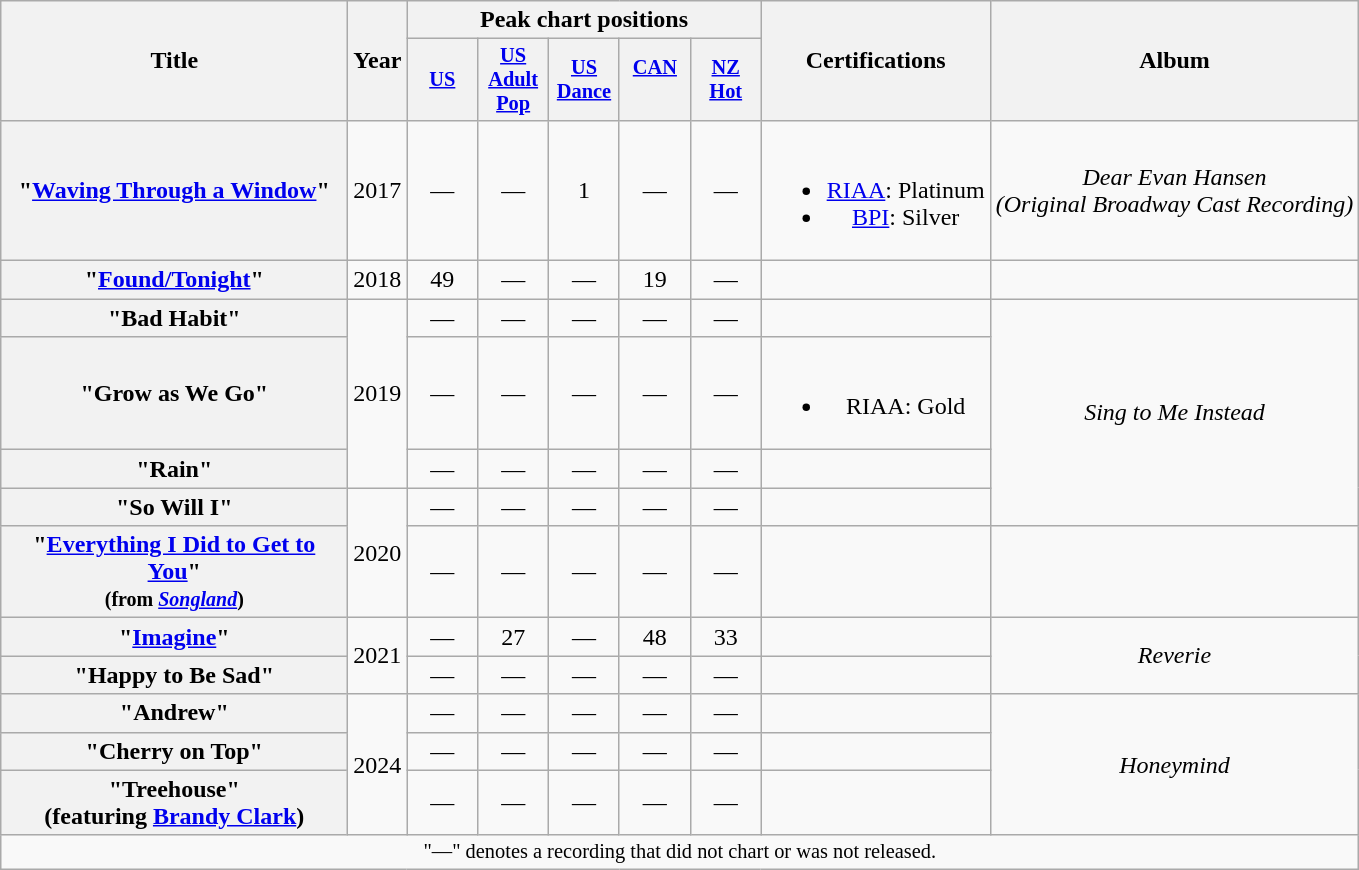<table class="wikitable plainrowheaders" style="text-align:center;">
<tr>
<th scope="col" rowspan="2" style="width:14em;">Title</th>
<th scope="col" rowspan="2" style="width:1em;">Year</th>
<th scope="col" colspan="5">Peak chart positions</th>
<th scope="col" rowspan="2">Certifications</th>
<th scope="col" rowspan="2">Album</th>
</tr>
<tr>
<th scope="col" style="width:3em;font-size:85%;"><a href='#'>US</a><br></th>
<th scope="col" style="width:3em;font-size:85%;"><a href='#'>US<br>Adult<br>Pop</a><br></th>
<th scope="col" style="width:3em;font-size:85%;"><a href='#'>US Dance</a><br></th>
<th scope="col" style="width:3em;font-size:85%;"><a href='#'>CAN<br></a><br></th>
<th scope="col" style="width:3em;font-size:85%;"><a href='#'>NZ<br>Hot</a><br></th>
</tr>
<tr>
<th scope="row">"<a href='#'>Waving Through a Window</a>"</th>
<td>2017</td>
<td>—</td>
<td>—</td>
<td>1</td>
<td>—</td>
<td>—</td>
<td><br><ul><li><a href='#'>RIAA</a>: Platinum</li><li><a href='#'>BPI</a>: Silver</li></ul></td>
<td><em>Dear Evan Hansen<br>(Original Broadway Cast Recording)</em></td>
</tr>
<tr>
<th scope="row">"<a href='#'>Found/Tonight</a>"<br></th>
<td>2018</td>
<td>49</td>
<td>—</td>
<td>—</td>
<td>19</td>
<td>—</td>
<td></td>
<td></td>
</tr>
<tr>
<th scope="row">"Bad Habit"</th>
<td rowspan="3">2019</td>
<td>—</td>
<td>—</td>
<td>—</td>
<td>—</td>
<td>—</td>
<td></td>
<td rowspan="4"><em>Sing to Me Instead</em></td>
</tr>
<tr>
<th scope="row">"Grow as We Go"</th>
<td>—</td>
<td>—</td>
<td>—</td>
<td>—</td>
<td>—</td>
<td><br><ul><li>RIAA: Gold</li></ul></td>
</tr>
<tr>
<th scope="row">"Rain"</th>
<td>—</td>
<td>—</td>
<td>—</td>
<td>—</td>
<td>—</td>
<td></td>
</tr>
<tr>
<th scope="row">"So Will I"</th>
<td rowspan="2">2020</td>
<td>—</td>
<td>—</td>
<td>—</td>
<td>—</td>
<td>—</td>
<td></td>
</tr>
<tr>
<th scope="row">"<a href='#'>Everything I Did to Get to You</a>"<br><small>(from <em><a href='#'>Songland</a></em>)</small></th>
<td>—</td>
<td>—</td>
<td>—</td>
<td>—</td>
<td>—</td>
<td></td>
<td></td>
</tr>
<tr>
<th scope="row">"<a href='#'>Imagine</a>"<br></th>
<td rowspan="2">2021</td>
<td>—</td>
<td>27</td>
<td>—</td>
<td>48</td>
<td>33</td>
<td></td>
<td rowspan="2"><em>Reverie</em></td>
</tr>
<tr>
<th scope="row">"Happy to Be Sad"</th>
<td>—</td>
<td>—</td>
<td>—</td>
<td>—</td>
<td>—</td>
<td></td>
</tr>
<tr>
<th scope="row">"Andrew"</th>
<td rowspan="3">2024</td>
<td>—</td>
<td>—</td>
<td>—</td>
<td>—</td>
<td>—</td>
<td></td>
<td rowspan="3"><em>Honeymind</em></td>
</tr>
<tr>
<th scope="row">"Cherry on Top"</th>
<td>—</td>
<td>—</td>
<td>—</td>
<td>—</td>
<td>—</td>
<td></td>
</tr>
<tr>
<th scope="row">"Treehouse" <br> (featuring <a href='#'>Brandy Clark</a>)</th>
<td>—</td>
<td>—</td>
<td>—</td>
<td>—</td>
<td>—</td>
<td></td>
</tr>
<tr>
<td colspan="9" style="font-size:85%">"—" denotes a recording that did not chart or was not released.</td>
</tr>
</table>
